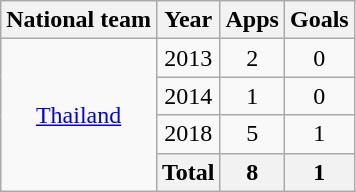<table class="wikitable" style="text-align:center">
<tr>
<th>National team</th>
<th>Year</th>
<th>Apps</th>
<th>Goals</th>
</tr>
<tr>
<td rowspan="9" valign="center"><a href='#'>Thailand</a></td>
<td>2013</td>
<td>2</td>
<td>0</td>
</tr>
<tr>
<td>2014</td>
<td>1</td>
<td>0</td>
</tr>
<tr>
<td>2018</td>
<td>5</td>
<td>1</td>
</tr>
<tr>
<th>Total</th>
<th>8</th>
<th>1</th>
</tr>
</table>
